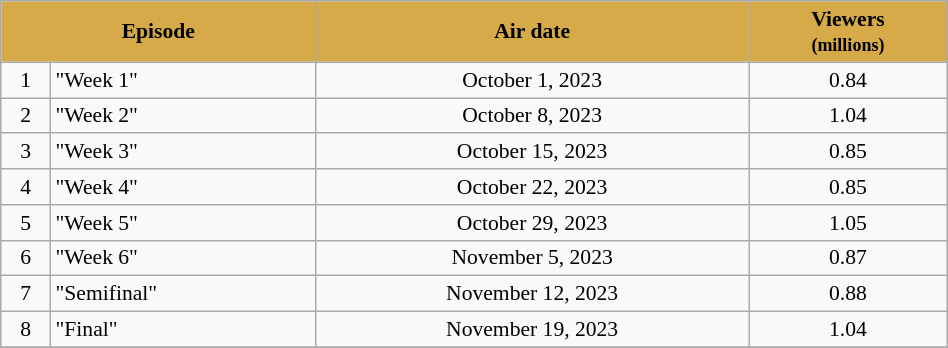<table class="wikitable" style="text-align:center; font-size:90%; width: 50%">
<tr>
<th style="background:#D6AA49; color:black;" colspan="2">Episode</th>
<th style="background:#D6AA49; color:black;">Air date</th>
<th style="background:#D6AA49; color:black;">Viewers<br><small>(millions)</small></th>
</tr>
<tr>
<td>1</td>
<td style="text-align:left;">"Week 1"</td>
<td>October 1, 2023</td>
<td>0.84</td>
</tr>
<tr>
<td>2</td>
<td style="text-align:left;">"Week 2"</td>
<td>October 8, 2023</td>
<td>1.04</td>
</tr>
<tr>
<td>3</td>
<td style="text-align:left;">"Week 3"</td>
<td>October 15, 2023</td>
<td>0.85</td>
</tr>
<tr>
<td>4</td>
<td style="text-align:left;">"Week 4"</td>
<td>October 22, 2023</td>
<td>0.85</td>
</tr>
<tr>
<td>5</td>
<td style="text-align:left;">"Week 5"</td>
<td>October 29, 2023</td>
<td>1.05</td>
</tr>
<tr>
<td>6</td>
<td style="text-align:left;">"Week 6"</td>
<td>November 5, 2023</td>
<td>0.87</td>
</tr>
<tr>
<td>7</td>
<td style="text-align:left;">"Semifinal"</td>
<td>November 12, 2023</td>
<td>0.88</td>
</tr>
<tr>
<td>8</td>
<td style="text-align:left;">"Final"</td>
<td>November 19, 2023</td>
<td>1.04</td>
</tr>
<tr>
</tr>
</table>
